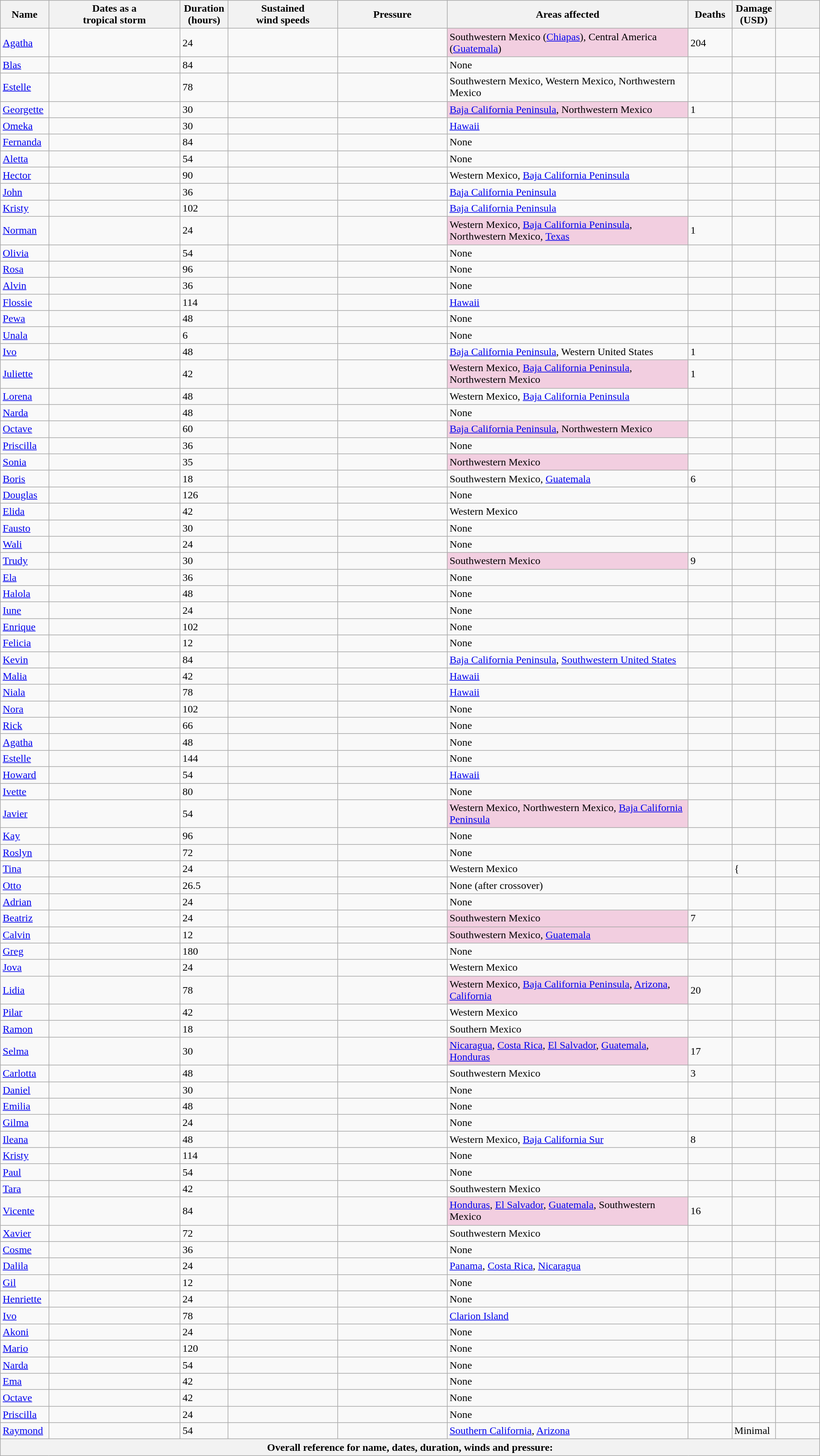<table class="wikitable sortable" width="100%">
<tr>
<th scope="col" width="5%">Name</th>
<th scope="col" width="15%" data-sort-type="isoDate">Dates as a<br>tropical storm</th>
<th scope="col" width="5%">Duration<br>(hours)</th>
<th scope="col" width="12.5%">Sustained<br>wind speeds</th>
<th scope="col" width="12.5%">Pressure</th>
<th scope="col" width="27.5%" class="unsortable">Areas affected</th>
<th scope="col" width="5%">Deaths</th>
<th scope="col" width="5%">Damage<br>(USD)</th>
<th scope="col" width="5%" class="unsortable"></th>
</tr>
<tr>
<td><a href='#'>Agatha</a></td>
<td></td>
<td>24</td>
<td></td>
<td></td>
<td style="background: #F2CEE0;">Southwestern Mexico (<a href='#'>Chiapas</a>), Central America (<a href='#'>Guatemala</a>)</td>
<td>204</td>
<td></td>
<td></td>
</tr>
<tr>
<td><a href='#'>Blas</a></td>
<td></td>
<td>84</td>
<td></td>
<td></td>
<td>None</td>
<td></td>
<td></td>
<td></td>
</tr>
<tr>
<td><a href='#'>Estelle</a></td>
<td></td>
<td>78</td>
<td></td>
<td></td>
<td>Southwestern Mexico, Western Mexico, Northwestern Mexico</td>
<td></td>
<td></td>
<td></td>
</tr>
<tr>
<td><a href='#'>Georgette</a></td>
<td></td>
<td>30</td>
<td></td>
<td></td>
<td style="background: #F2CEE0;"><a href='#'>Baja California Peninsula</a>, Northwestern Mexico</td>
<td>1</td>
<td></td>
<td></td>
</tr>
<tr>
<td><a href='#'>Omeka</a></td>
<td></td>
<td>30</td>
<td></td>
<td></td>
<td><a href='#'>Hawaii</a></td>
<td></td>
<td></td>
<td></td>
</tr>
<tr>
<td><a href='#'>Fernanda</a></td>
<td></td>
<td>84</td>
<td></td>
<td></td>
<td>None</td>
<td></td>
<td></td>
<td></td>
</tr>
<tr>
<td><a href='#'>Aletta</a></td>
<td></td>
<td>54</td>
<td></td>
<td></td>
<td>None</td>
<td></td>
<td></td>
<td></td>
</tr>
<tr>
<td><a href='#'>Hector</a></td>
<td></td>
<td>90</td>
<td></td>
<td></td>
<td>Western Mexico, <a href='#'>Baja California Peninsula</a></td>
<td></td>
<td></td>
<td></td>
</tr>
<tr>
<td><a href='#'>John</a></td>
<td></td>
<td>36</td>
<td></td>
<td></td>
<td><a href='#'>Baja California Peninsula</a></td>
<td></td>
<td></td>
<td></td>
</tr>
<tr>
<td><a href='#'>Kristy</a></td>
<td></td>
<td>102</td>
<td></td>
<td></td>
<td><a href='#'>Baja California Peninsula</a></td>
<td></td>
<td></td>
<td></td>
</tr>
<tr>
<td><a href='#'>Norman</a></td>
<td></td>
<td>24</td>
<td></td>
<td></td>
<td style="background: #F2CEE0;">Western Mexico, <a href='#'>Baja California Peninsula</a>, Northwestern Mexico, <a href='#'>Texas</a></td>
<td>1</td>
<td></td>
<td></td>
</tr>
<tr>
<td><a href='#'>Olivia</a></td>
<td></td>
<td>54</td>
<td></td>
<td></td>
<td>None</td>
<td></td>
<td></td>
<td></td>
</tr>
<tr>
<td><a href='#'>Rosa</a></td>
<td></td>
<td>96</td>
<td></td>
<td></td>
<td>None</td>
<td></td>
<td></td>
<td></td>
</tr>
<tr>
<td><a href='#'>Alvin</a></td>
<td></td>
<td>36</td>
<td></td>
<td></td>
<td>None</td>
<td></td>
<td></td>
<td></td>
</tr>
<tr>
<td><a href='#'>Flossie</a></td>
<td></td>
<td>114</td>
<td></td>
<td></td>
<td><a href='#'>Hawaii</a></td>
<td></td>
<td></td>
<td></td>
</tr>
<tr>
<td><a href='#'>Pewa</a></td>
<td></td>
<td>48</td>
<td></td>
<td></td>
<td>None</td>
<td></td>
<td></td>
<td></td>
</tr>
<tr>
<td><a href='#'>Unala</a></td>
<td></td>
<td>6</td>
<td></td>
<td></td>
<td>None</td>
<td></td>
<td></td>
<td></td>
</tr>
<tr>
<td><a href='#'>Ivo</a></td>
<td></td>
<td>48</td>
<td></td>
<td></td>
<td><a href='#'>Baja California Peninsula</a>, Western United States</td>
<td>1</td>
<td></td>
<td></td>
</tr>
<tr>
<td><a href='#'>Juliette</a></td>
<td></td>
<td>42</td>
<td></td>
<td></td>
<td style="background: #F2CEE0;">Western Mexico, <a href='#'>Baja California Peninsula</a>, Northwestern Mexico</td>
<td>1</td>
<td></td>
<td></td>
</tr>
<tr>
<td><a href='#'>Lorena</a></td>
<td></td>
<td>48</td>
<td></td>
<td></td>
<td>Western Mexico, <a href='#'>Baja California Peninsula</a></td>
<td></td>
<td></td>
<td></td>
</tr>
<tr>
<td><a href='#'>Narda</a></td>
<td></td>
<td>48</td>
<td></td>
<td></td>
<td>None</td>
<td></td>
<td></td>
<td></td>
</tr>
<tr>
<td><a href='#'>Octave</a></td>
<td></td>
<td>60</td>
<td></td>
<td></td>
<td style="background: #F2CEE0;"><a href='#'>Baja California Peninsula</a>, Northwestern Mexico</td>
<td></td>
<td></td>
<td></td>
</tr>
<tr>
<td><a href='#'>Priscilla</a></td>
<td></td>
<td>36</td>
<td></td>
<td></td>
<td>None</td>
<td></td>
<td></td>
<td></td>
</tr>
<tr>
<td><a href='#'>Sonia</a></td>
<td></td>
<td>35</td>
<td></td>
<td></td>
<td style="background: #F2CEE0;">Northwestern Mexico</td>
<td></td>
<td></td>
<td></td>
</tr>
<tr>
<td><a href='#'>Boris</a></td>
<td></td>
<td>18</td>
<td></td>
<td></td>
<td>Southwestern Mexico, <a href='#'>Guatemala</a></td>
<td>6</td>
<td></td>
<td></td>
</tr>
<tr>
<td><a href='#'>Douglas</a></td>
<td></td>
<td>126</td>
<td></td>
<td></td>
<td>None</td>
<td></td>
<td></td>
<td></td>
</tr>
<tr>
<td><a href='#'>Elida</a></td>
<td></td>
<td>42</td>
<td></td>
<td></td>
<td>Western Mexico</td>
<td></td>
<td></td>
<td></td>
</tr>
<tr>
<td><a href='#'>Fausto</a></td>
<td></td>
<td>30</td>
<td></td>
<td></td>
<td>None</td>
<td></td>
<td></td>
<td></td>
</tr>
<tr>
<td><a href='#'>Wali</a></td>
<td></td>
<td>24</td>
<td></td>
<td></td>
<td>None</td>
<td></td>
<td></td>
<td></td>
</tr>
<tr>
<td><a href='#'>Trudy</a></td>
<td></td>
<td>30</td>
<td></td>
<td></td>
<td style="background: #F2CEE0;">Southwestern Mexico</td>
<td>9</td>
<td></td>
<td></td>
</tr>
<tr>
<td><a href='#'>Ela</a></td>
<td></td>
<td>36</td>
<td></td>
<td></td>
<td>None</td>
<td></td>
<td></td>
<td></td>
</tr>
<tr>
<td><a href='#'>Halola</a></td>
<td></td>
<td>48</td>
<td></td>
<td></td>
<td>None</td>
<td></td>
<td></td>
<td></td>
</tr>
<tr>
<td><a href='#'>Iune</a></td>
<td></td>
<td>24</td>
<td></td>
<td></td>
<td>None</td>
<td></td>
<td></td>
<td></td>
</tr>
<tr>
<td><a href='#'>Enrique</a></td>
<td></td>
<td>102</td>
<td></td>
<td></td>
<td>None</td>
<td></td>
<td></td>
<td></td>
</tr>
<tr>
<td><a href='#'>Felicia</a></td>
<td></td>
<td>12</td>
<td></td>
<td></td>
<td>None</td>
<td></td>
<td></td>
<td></td>
</tr>
<tr>
<td><a href='#'>Kevin</a></td>
<td></td>
<td>84</td>
<td></td>
<td></td>
<td><a href='#'>Baja California Peninsula</a>, <a href='#'>Southwestern United States</a></td>
<td></td>
<td></td>
<td></td>
</tr>
<tr>
<td><a href='#'>Malia</a></td>
<td></td>
<td>42</td>
<td></td>
<td></td>
<td><a href='#'>Hawaii</a></td>
<td></td>
<td></td>
<td></td>
</tr>
<tr>
<td><a href='#'>Niala</a></td>
<td></td>
<td>78</td>
<td></td>
<td></td>
<td><a href='#'>Hawaii</a></td>
<td></td>
<td></td>
<td></td>
</tr>
<tr>
<td><a href='#'>Nora</a></td>
<td></td>
<td>102</td>
<td></td>
<td></td>
<td>None</td>
<td></td>
<td></td>
<td></td>
</tr>
<tr>
<td><a href='#'>Rick</a></td>
<td></td>
<td>66</td>
<td></td>
<td></td>
<td>None</td>
<td></td>
<td></td>
<td></td>
</tr>
<tr>
<td><a href='#'>Agatha</a></td>
<td></td>
<td>48</td>
<td></td>
<td></td>
<td>None</td>
<td></td>
<td></td>
<td></td>
</tr>
<tr>
<td><a href='#'>Estelle</a></td>
<td></td>
<td>144</td>
<td></td>
<td></td>
<td>None</td>
<td></td>
<td></td>
<td></td>
</tr>
<tr>
<td><a href='#'>Howard</a></td>
<td></td>
<td>54</td>
<td></td>
<td></td>
<td><a href='#'>Hawaii</a></td>
<td></td>
<td></td>
<td></td>
</tr>
<tr>
<td><a href='#'>Ivette</a></td>
<td></td>
<td>80</td>
<td></td>
<td></td>
<td>None</td>
<td></td>
<td></td>
<td></td>
</tr>
<tr>
<td><a href='#'>Javier</a></td>
<td></td>
<td>54</td>
<td></td>
<td></td>
<td style="background: #F2CEE0;">Western Mexico, Northwestern Mexico, <a href='#'>Baja California Peninsula</a></td>
<td></td>
<td></td>
<td></td>
</tr>
<tr>
<td><a href='#'>Kay</a></td>
<td></td>
<td>96</td>
<td></td>
<td></td>
<td>None</td>
<td></td>
<td></td>
<td></td>
</tr>
<tr>
<td><a href='#'>Roslyn</a></td>
<td></td>
<td>72</td>
<td></td>
<td></td>
<td>None</td>
<td></td>
<td></td>
<td></td>
</tr>
<tr>
<td><a href='#'>Tina</a></td>
<td></td>
<td>24</td>
<td></td>
<td></td>
<td>Western Mexico</td>
<td></td>
<td>{</td>
<td></td>
</tr>
<tr>
<td><a href='#'>Otto</a></td>
<td></td>
<td>26.5</td>
<td></td>
<td></td>
<td>None (after crossover)</td>
<td></td>
<td></td>
<td></td>
</tr>
<tr>
<td><a href='#'>Adrian</a></td>
<td></td>
<td>24</td>
<td></td>
<td></td>
<td>None</td>
<td></td>
<td></td>
<td></td>
</tr>
<tr>
<td><a href='#'>Beatriz</a></td>
<td></td>
<td>24</td>
<td></td>
<td></td>
<td style="background: #F2CEE0;">Southwestern Mexico</td>
<td>7</td>
<td></td>
<td></td>
</tr>
<tr>
<td><a href='#'>Calvin</a></td>
<td></td>
<td>12</td>
<td></td>
<td></td>
<td style="background: #F2CEE0;">Southwestern Mexico, <a href='#'>Guatemala</a></td>
<td></td>
<td></td>
<td></td>
</tr>
<tr>
<td><a href='#'>Greg</a></td>
<td></td>
<td>180</td>
<td></td>
<td></td>
<td>None</td>
<td></td>
<td></td>
<td></td>
</tr>
<tr>
<td><a href='#'>Jova</a></td>
<td></td>
<td>24</td>
<td></td>
<td></td>
<td>Western Mexico</td>
<td></td>
<td></td>
<td></td>
</tr>
<tr>
<td><a href='#'>Lidia</a></td>
<td></td>
<td>78</td>
<td></td>
<td></td>
<td style="background: #F2CEE0;">Western Mexico, <a href='#'>Baja California Peninsula</a>, <a href='#'>Arizona</a>, <a href='#'>California</a></td>
<td>20</td>
<td></td>
<td></td>
</tr>
<tr>
<td><a href='#'>Pilar</a></td>
<td></td>
<td>42</td>
<td></td>
<td></td>
<td>Western Mexico</td>
<td></td>
<td></td>
<td></td>
</tr>
<tr>
<td><a href='#'>Ramon</a></td>
<td></td>
<td>18</td>
<td></td>
<td></td>
<td>Southern Mexico</td>
<td></td>
<td></td>
<td></td>
</tr>
<tr>
<td><a href='#'>Selma</a></td>
<td></td>
<td>30</td>
<td></td>
<td></td>
<td style="background: #F2CEE0;"><a href='#'>Nicaragua</a>, <a href='#'>Costa Rica</a>, <a href='#'>El Salvador</a>, <a href='#'>Guatemala</a>, <a href='#'>Honduras</a></td>
<td>17</td>
<td></td>
<td></td>
</tr>
<tr>
<td><a href='#'>Carlotta</a></td>
<td></td>
<td>48</td>
<td></td>
<td></td>
<td>Southwestern Mexico</td>
<td>3</td>
<td></td>
<td></td>
</tr>
<tr>
<td><a href='#'>Daniel</a></td>
<td></td>
<td>30</td>
<td></td>
<td></td>
<td>None</td>
<td></td>
<td></td>
<td></td>
</tr>
<tr>
<td><a href='#'>Emilia</a></td>
<td></td>
<td>48</td>
<td></td>
<td></td>
<td>None</td>
<td></td>
<td></td>
<td></td>
</tr>
<tr>
<td><a href='#'>Gilma</a></td>
<td></td>
<td>24</td>
<td></td>
<td></td>
<td>None</td>
<td></td>
<td></td>
<td></td>
</tr>
<tr>
<td><a href='#'>Ileana</a></td>
<td></td>
<td>48</td>
<td></td>
<td></td>
<td>Western Mexico, <a href='#'>Baja California Sur</a></td>
<td>8</td>
<td></td>
<td></td>
</tr>
<tr>
<td><a href='#'>Kristy</a></td>
<td></td>
<td>114</td>
<td></td>
<td></td>
<td>None</td>
<td></td>
<td></td>
<td></td>
</tr>
<tr>
<td><a href='#'>Paul</a></td>
<td></td>
<td>54</td>
<td></td>
<td></td>
<td>None</td>
<td></td>
<td></td>
<td></td>
</tr>
<tr>
<td><a href='#'>Tara</a></td>
<td></td>
<td>42</td>
<td></td>
<td></td>
<td>Southwestern Mexico</td>
<td></td>
<td></td>
<td></td>
</tr>
<tr>
<td><a href='#'>Vicente</a></td>
<td></td>
<td>84</td>
<td></td>
<td></td>
<td style="background: #F2CEE0;"><a href='#'>Honduras</a>, <a href='#'>El Salvador</a>, <a href='#'>Guatemala</a>, Southwestern Mexico</td>
<td>16</td>
<td></td>
<td></td>
</tr>
<tr>
<td><a href='#'>Xavier</a></td>
<td></td>
<td>72</td>
<td></td>
<td></td>
<td>Southwestern Mexico</td>
<td></td>
<td></td>
<td></td>
</tr>
<tr>
<td><a href='#'>Cosme</a></td>
<td></td>
<td>36</td>
<td></td>
<td></td>
<td>None</td>
<td></td>
<td></td>
<td></td>
</tr>
<tr>
<td><a href='#'>Dalila</a></td>
<td></td>
<td>24</td>
<td></td>
<td></td>
<td><a href='#'>Panama</a>, <a href='#'>Costa Rica</a>, <a href='#'>Nicaragua</a></td>
<td></td>
<td></td>
<td></td>
</tr>
<tr>
<td><a href='#'>Gil</a></td>
<td></td>
<td>12</td>
<td></td>
<td></td>
<td>None</td>
<td></td>
<td></td>
<td></td>
</tr>
<tr>
<td><a href='#'>Henriette</a></td>
<td></td>
<td>24</td>
<td></td>
<td></td>
<td>None</td>
<td></td>
<td></td>
<td></td>
</tr>
<tr>
<td><a href='#'>Ivo</a></td>
<td></td>
<td>78</td>
<td></td>
<td></td>
<td><a href='#'>Clarion Island</a></td>
<td></td>
<td></td>
<td></td>
</tr>
<tr>
<td><a href='#'>Akoni</a></td>
<td></td>
<td>24</td>
<td></td>
<td></td>
<td>None</td>
<td></td>
<td></td>
<td></td>
</tr>
<tr>
<td><a href='#'>Mario</a></td>
<td></td>
<td>120</td>
<td></td>
<td></td>
<td>None</td>
<td></td>
<td></td>
<td></td>
</tr>
<tr>
<td><a href='#'>Narda</a></td>
<td></td>
<td>54</td>
<td></td>
<td></td>
<td>None</td>
<td></td>
<td></td>
<td></td>
</tr>
<tr>
<td><a href='#'>Ema</a></td>
<td></td>
<td>42</td>
<td></td>
<td></td>
<td>None</td>
<td></td>
<td></td>
<td></td>
</tr>
<tr>
<td><a href='#'>Octave</a></td>
<td></td>
<td>42</td>
<td></td>
<td></td>
<td>None</td>
<td></td>
<td></td>
<td></td>
</tr>
<tr>
<td><a href='#'>Priscilla</a></td>
<td></td>
<td>24</td>
<td></td>
<td></td>
<td>None</td>
<td></td>
<td></td>
<td></td>
</tr>
<tr>
<td><a href='#'>Raymond</a></td>
<td></td>
<td>54</td>
<td></td>
<td></td>
<td><a href='#'>Southern California</a>, <a href='#'>Arizona</a></td>
<td></td>
<td>Minimal</td>
<td></td>
</tr>
<tr>
<th colspan=9>Overall reference for name, dates, duration, winds and pressure:</th>
</tr>
</table>
